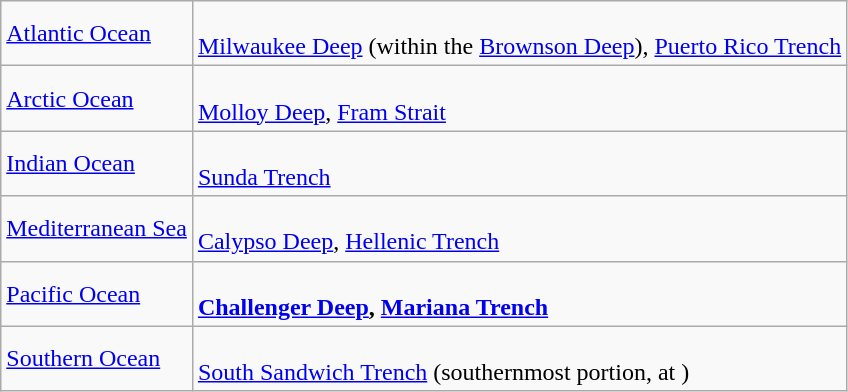<table class="wikitable">
<tr>
<td><a href='#'>Atlantic Ocean</a></td>
<td><br><a href='#'>Milwaukee Deep</a> (within the <a href='#'>Brownson Deep</a>), <a href='#'>Puerto Rico Trench</a></td>
</tr>
<tr>
<td><a href='#'>Arctic Ocean</a></td>
<td><br><a href='#'>Molloy Deep</a>, <a href='#'>Fram Strait</a></td>
</tr>
<tr>
<td><a href='#'>Indian Ocean</a></td>
<td><br><a href='#'>Sunda Trench</a></td>
</tr>
<tr>
<td><a href='#'>Mediterranean Sea</a></td>
<td><br><a href='#'>Calypso Deep</a>, <a href='#'>Hellenic Trench</a></td>
</tr>
<tr>
<td><a href='#'>Pacific Ocean</a></td>
<td><strong></strong><strong><br><a href='#'>Challenger Deep</a>, <a href='#'>Mariana Trench</a></strong></td>
</tr>
<tr>
<td><a href='#'>Southern Ocean</a></td>
<td><br><a href='#'>South Sandwich Trench</a> (southernmost portion, at )</td>
</tr>
</table>
